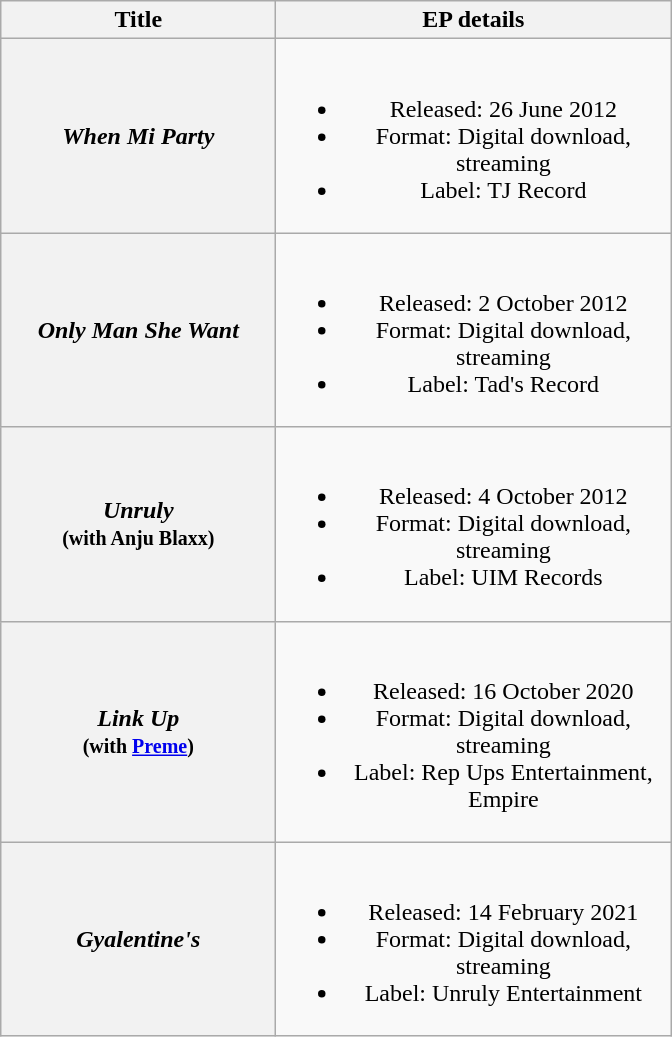<table class="wikitable plainrowheaders" style="text-align: center;">
<tr>
<th scope="col" style="width:11em;">Title</th>
<th scope="col" style="width:16em;">EP details</th>
</tr>
<tr>
<th scope="row"><em>When Mi Party</em></th>
<td><br><ul><li>Released: 26 June 2012</li><li>Format: Digital download, streaming</li><li>Label: TJ Record</li></ul></td>
</tr>
<tr>
<th scope="row"><em>Only Man She Want</em></th>
<td><br><ul><li>Released: 2 October 2012</li><li>Format: Digital download, streaming</li><li>Label: Tad's Record</li></ul></td>
</tr>
<tr>
<th scope="row"><em>Unruly</em><br><small>(with Anju Blaxx)</small></th>
<td><br><ul><li>Released: 4 October 2012</li><li>Format: Digital download, streaming</li><li>Label: UIM Records</li></ul></td>
</tr>
<tr>
<th scope="row"><em>Link Up</em><br><small>(with <a href='#'>Preme</a>)</small></th>
<td><br><ul><li>Released: 16 October 2020</li><li>Format: Digital download, streaming</li><li>Label: Rep Ups Entertainment, Empire</li></ul></td>
</tr>
<tr>
<th scope="row"><em>Gyalentine's</em></th>
<td><br><ul><li>Released: 14 February 2021</li><li>Format: Digital download, streaming</li><li>Label: Unruly Entertainment</li></ul></td>
</tr>
</table>
